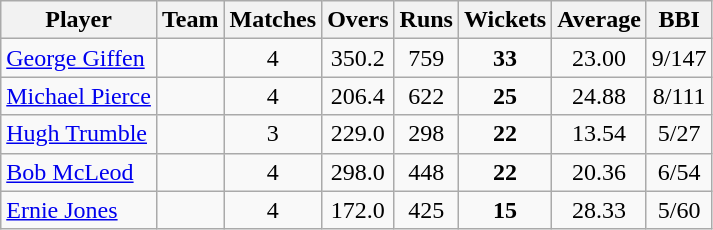<table class="wikitable" style="text-align:center;">
<tr>
<th>Player</th>
<th>Team</th>
<th>Matches</th>
<th>Overs</th>
<th>Runs</th>
<th>Wickets</th>
<th>Average</th>
<th>BBI</th>
</tr>
<tr>
<td style="text-align:left"><a href='#'>George Giffen</a></td>
<td style="text-align:left"></td>
<td>4</td>
<td>350.2</td>
<td>759</td>
<td><strong>33</strong></td>
<td>23.00</td>
<td>9/147</td>
</tr>
<tr>
<td style="text-align:left"><a href='#'>Michael Pierce</a></td>
<td style="text-align:left"></td>
<td>4</td>
<td>206.4</td>
<td>622</td>
<td><strong>25</strong></td>
<td>24.88</td>
<td>8/111</td>
</tr>
<tr>
<td style="text-align:left"><a href='#'>Hugh Trumble</a></td>
<td style="text-align:left"></td>
<td>3</td>
<td>229.0</td>
<td>298</td>
<td><strong>22</strong></td>
<td>13.54</td>
<td>5/27</td>
</tr>
<tr>
<td style="text-align:left"><a href='#'>Bob McLeod</a></td>
<td style="text-align:left"></td>
<td>4</td>
<td>298.0</td>
<td>448</td>
<td><strong>22</strong></td>
<td>20.36</td>
<td>6/54</td>
</tr>
<tr>
<td style="text-align:left"><a href='#'>Ernie Jones</a></td>
<td style="text-align:left"></td>
<td>4</td>
<td>172.0</td>
<td>425</td>
<td><strong>15</strong></td>
<td>28.33</td>
<td>5/60</td>
</tr>
</table>
